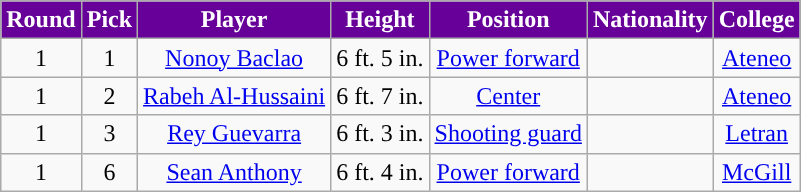<table class="wikitable sortable sortable">
<tr>
<th style="background:#660099; color:#FFFFFF; ">Round</th>
<th style="background:#660099; color:#FFFFFF; ">Pick</th>
<th style="background:#660099; color:#FFFFFF; ">Player</th>
<th style="background:#660099; color:#FFFFFF; ">Height</th>
<th style="background:#660099; color:#FFFFFF; ">Position</th>
<th style="background:#660099; color:#FFFFFF; ">Nationality</th>
<th style="background:#660099; color:#FFFFFF; ">College</th>
</tr>
<tr style="text-align: center">
<td>1</td>
<td>1</td>
<td><a href='#'>Nonoy Baclao</a></td>
<td>6 ft. 5 in.</td>
<td><a href='#'>Power forward</a></td>
<td></td>
<td><a href='#'>Ateneo</a></td>
</tr>
<tr style="text-align: center">
<td>1</td>
<td>2</td>
<td><a href='#'>Rabeh Al-Hussaini</a></td>
<td>6 ft. 7 in.</td>
<td><a href='#'>Center</a></td>
<td></td>
<td><a href='#'>Ateneo</a></td>
</tr>
<tr style="text-align: center">
<td>1</td>
<td>3</td>
<td><a href='#'>Rey Guevarra</a></td>
<td>6 ft. 3 in.</td>
<td><a href='#'>Shooting guard</a></td>
<td></td>
<td><a href='#'>Letran</a></td>
</tr>
<tr style="text-align: center">
<td>1</td>
<td>6</td>
<td><a href='#'>Sean Anthony</a></td>
<td>6 ft. 4 in.</td>
<td><a href='#'>Power forward</a></td>
<td></td>
<td><a href='#'>McGill</a></td>
</tr>
</table>
